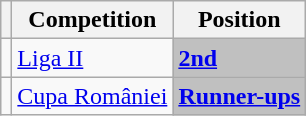<table class="wikitable">
<tr>
<th></th>
<th>Competition</th>
<th>Position</th>
</tr>
<tr>
<td></td>
<td><a href='#'>Liga II</a></td>
<td style="background:silver;"><strong><a href='#'>2nd</a></strong></td>
</tr>
<tr>
<td></td>
<td><a href='#'>Cupa României</a></td>
<td style="background:silver;"><strong><a href='#'>Runner-ups</a></strong></td>
</tr>
</table>
